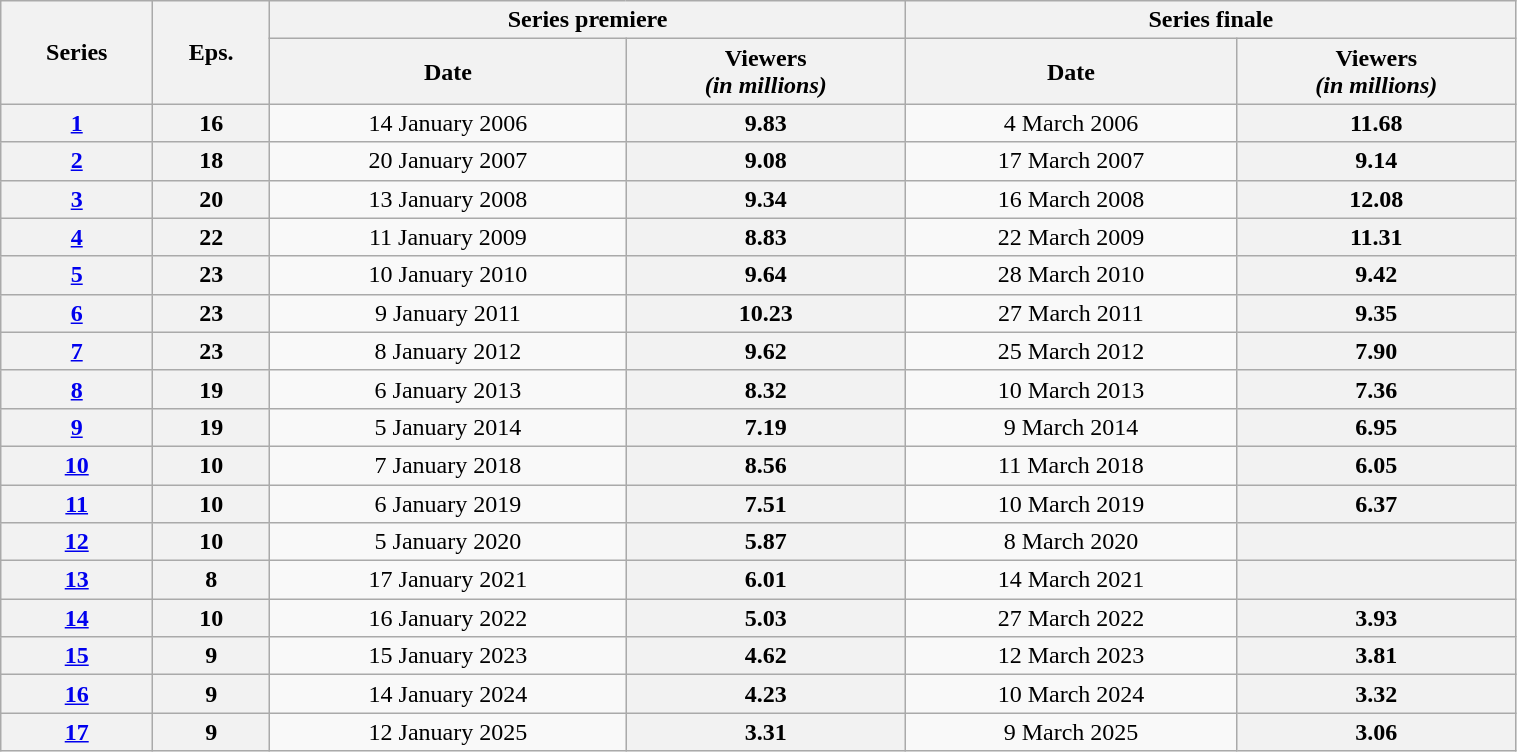<table class="wikitable plainrowheaders"  style="text-align:center; width:80%;">
<tr>
<th rowspan="2">Series</th>
<th rowspan="2">Eps.</th>
<th colspan=2>Series premiere</th>
<th colspan=2>Series finale</th>
</tr>
<tr>
<th>Date</th>
<th>Viewers<br><em>(in millions)</em></th>
<th>Date</th>
<th>Viewers<br><em>(in millions)</em></th>
</tr>
<tr>
<th><strong><a href='#'>1</a></strong></th>
<th>16</th>
<td>14 January 2006</td>
<th>9.83</th>
<td>4 March 2006</td>
<th>11.68</th>
</tr>
<tr>
<th><strong><a href='#'>2</a></strong></th>
<th>18</th>
<td>20 January 2007</td>
<th>9.08</th>
<td>17 March 2007</td>
<th>9.14</th>
</tr>
<tr>
<th><strong><a href='#'>3</a></strong></th>
<th>20</th>
<td>13 January 2008</td>
<th>9.34</th>
<td>16 March 2008</td>
<th>12.08</th>
</tr>
<tr>
<th><strong><a href='#'>4</a></strong></th>
<th>22</th>
<td>11 January 2009</td>
<th>8.83</th>
<td>22 March 2009</td>
<th>11.31</th>
</tr>
<tr>
<th><strong><a href='#'>5</a></strong></th>
<th>23</th>
<td>10 January 2010</td>
<th>9.64</th>
<td>28 March 2010</td>
<th>9.42</th>
</tr>
<tr>
<th><strong><a href='#'>6</a></strong></th>
<th>23</th>
<td>9 January 2011</td>
<th>10.23</th>
<td>27 March 2011</td>
<th>9.35</th>
</tr>
<tr>
<th><strong><a href='#'>7</a></strong></th>
<th>23</th>
<td>8 January 2012</td>
<th>9.62</th>
<td>25 March 2012</td>
<th>7.90</th>
</tr>
<tr>
<th><strong><a href='#'>8</a></strong></th>
<th>19</th>
<td>6 January 2013</td>
<th>8.32</th>
<td>10 March 2013</td>
<th>7.36</th>
</tr>
<tr>
<th><strong><a href='#'>9</a></strong></th>
<th>19</th>
<td>5 January 2014</td>
<th>7.19</th>
<td>9 March 2014</td>
<th>6.95</th>
</tr>
<tr>
<th><strong><a href='#'>10</a></strong></th>
<th>10</th>
<td>7 January 2018</td>
<th>8.56</th>
<td>11 March 2018</td>
<th>6.05</th>
</tr>
<tr>
<th><strong><a href='#'>11</a></strong></th>
<th>10</th>
<td>6 January 2019</td>
<th>7.51</th>
<td>10 March 2019</td>
<th>6.37</th>
</tr>
<tr>
<th><strong><a href='#'>12</a></strong></th>
<th>10</th>
<td>5 January 2020</td>
<th>5.87</th>
<td>8 March 2020</td>
<th></th>
</tr>
<tr>
<th><strong><a href='#'>13</a></strong></th>
<th>8</th>
<td>17 January 2021</td>
<th>6.01</th>
<td>14 March 2021</td>
<th></th>
</tr>
<tr>
<th><strong><a href='#'>14</a></strong></th>
<th>10</th>
<td>16 January 2022</td>
<th>5.03</th>
<td>27 March 2022</td>
<th>3.93</th>
</tr>
<tr>
<th><strong><a href='#'>15</a></strong></th>
<th>9</th>
<td>15 January 2023</td>
<th>4.62</th>
<td>12 March 2023</td>
<th>3.81</th>
</tr>
<tr>
<th><strong><a href='#'>16</a></strong></th>
<th>9</th>
<td>14 January 2024</td>
<th>4.23</th>
<td>10 March 2024</td>
<th>3.32</th>
</tr>
<tr>
<th><strong><a href='#'>17</a></strong></th>
<th>9</th>
<td>12 January 2025</td>
<th>3.31</th>
<td>9 March 2025</td>
<th>3.06</th>
</tr>
</table>
